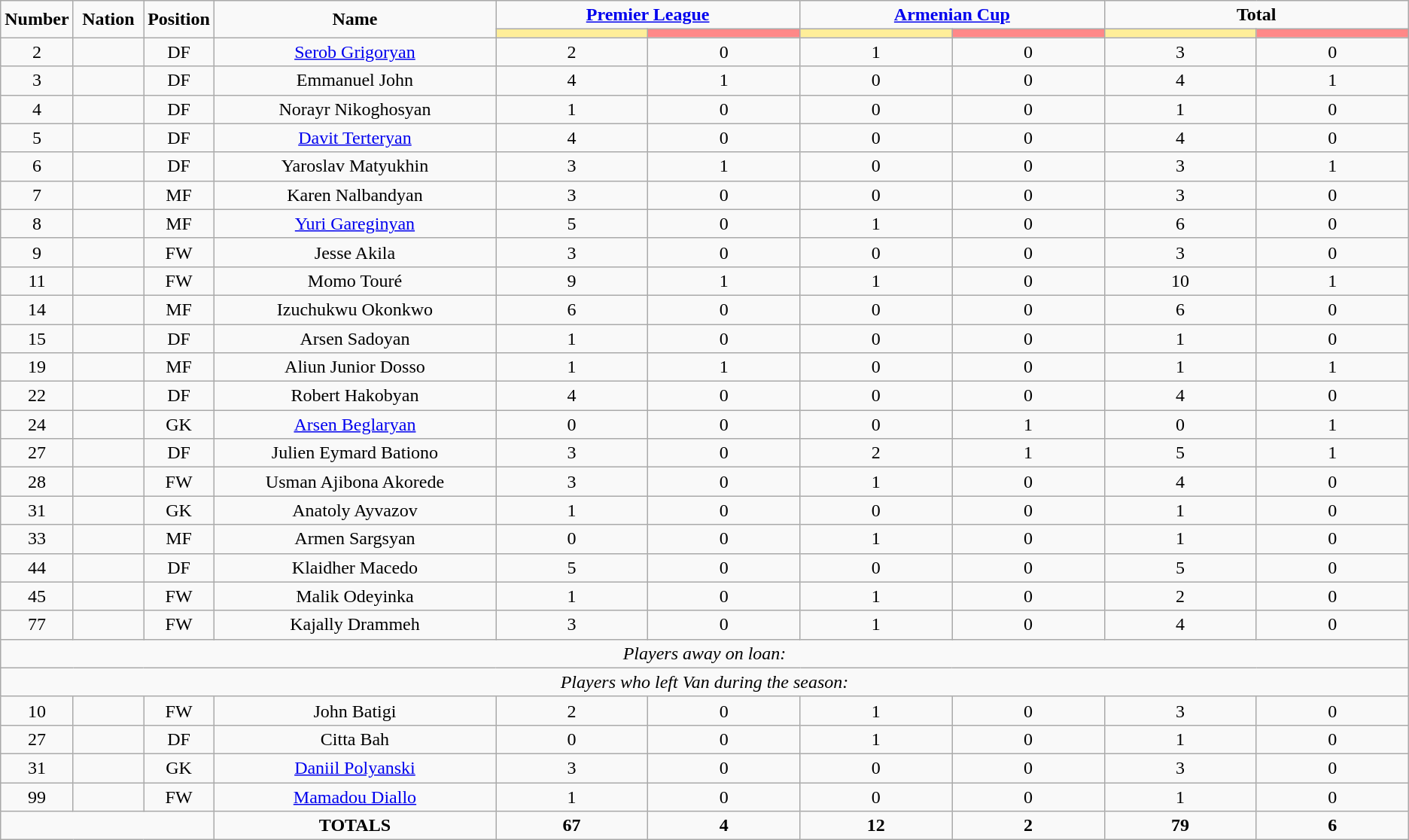<table class="wikitable" style="text-align:center;">
<tr>
<td rowspan="2"  style="width:5%; text-align:center;"><strong>Number</strong></td>
<td rowspan="2"  style="width:5%; text-align:center;"><strong>Nation</strong></td>
<td rowspan="2"  style="width:5%; text-align:center;"><strong>Position</strong></td>
<td rowspan="2"  style="width:20%; text-align:center;"><strong>Name</strong></td>
<td colspan="2" style="text-align:center;"><strong><a href='#'>Premier League</a></strong></td>
<td colspan="2" style="text-align:center;"><strong><a href='#'>Armenian Cup</a></strong></td>
<td colspan="2" style="text-align:center;"><strong>Total</strong></td>
</tr>
<tr>
<th style="width:60px; background:#fe9;"></th>
<th style="width:60px; background:#ff8888;"></th>
<th style="width:60px; background:#fe9;"></th>
<th style="width:60px; background:#ff8888;"></th>
<th style="width:60px; background:#fe9;"></th>
<th style="width:60px; background:#ff8888;"></th>
</tr>
<tr>
<td>2</td>
<td></td>
<td>DF</td>
<td><a href='#'>Serob Grigoryan</a></td>
<td>2</td>
<td>0</td>
<td>1</td>
<td>0</td>
<td>3</td>
<td>0</td>
</tr>
<tr>
<td>3</td>
<td></td>
<td>DF</td>
<td>Emmanuel John</td>
<td>4</td>
<td>1</td>
<td>0</td>
<td>0</td>
<td>4</td>
<td>1</td>
</tr>
<tr>
<td>4</td>
<td></td>
<td>DF</td>
<td>Norayr Nikoghosyan</td>
<td>1</td>
<td>0</td>
<td>0</td>
<td>0</td>
<td>1</td>
<td>0</td>
</tr>
<tr>
<td>5</td>
<td></td>
<td>DF</td>
<td><a href='#'>Davit Terteryan</a></td>
<td>4</td>
<td>0</td>
<td>0</td>
<td>0</td>
<td>4</td>
<td>0</td>
</tr>
<tr>
<td>6</td>
<td></td>
<td>DF</td>
<td>Yaroslav Matyukhin</td>
<td>3</td>
<td>1</td>
<td>0</td>
<td>0</td>
<td>3</td>
<td>1</td>
</tr>
<tr>
<td>7</td>
<td></td>
<td>MF</td>
<td>Karen Nalbandyan</td>
<td>3</td>
<td>0</td>
<td>0</td>
<td>0</td>
<td>3</td>
<td>0</td>
</tr>
<tr>
<td>8</td>
<td></td>
<td>MF</td>
<td><a href='#'>Yuri Gareginyan</a></td>
<td>5</td>
<td>0</td>
<td>1</td>
<td>0</td>
<td>6</td>
<td>0</td>
</tr>
<tr>
<td>9</td>
<td></td>
<td>FW</td>
<td>Jesse Akila</td>
<td>3</td>
<td>0</td>
<td>0</td>
<td>0</td>
<td>3</td>
<td>0</td>
</tr>
<tr>
<td>11</td>
<td></td>
<td>FW</td>
<td>Momo Touré</td>
<td>9</td>
<td>1</td>
<td>1</td>
<td>0</td>
<td>10</td>
<td>1</td>
</tr>
<tr>
<td>14</td>
<td></td>
<td>MF</td>
<td>Izuchukwu Okonkwo</td>
<td>6</td>
<td>0</td>
<td>0</td>
<td>0</td>
<td>6</td>
<td>0</td>
</tr>
<tr>
<td>15</td>
<td></td>
<td>DF</td>
<td>Arsen Sadoyan</td>
<td>1</td>
<td>0</td>
<td>0</td>
<td>0</td>
<td>1</td>
<td>0</td>
</tr>
<tr>
<td>19</td>
<td></td>
<td>MF</td>
<td>Aliun Junior Dosso</td>
<td>1</td>
<td>1</td>
<td>0</td>
<td>0</td>
<td>1</td>
<td>1</td>
</tr>
<tr>
<td>22</td>
<td></td>
<td>DF</td>
<td>Robert Hakobyan</td>
<td>4</td>
<td>0</td>
<td>0</td>
<td>0</td>
<td>4</td>
<td>0</td>
</tr>
<tr>
<td>24</td>
<td></td>
<td>GK</td>
<td><a href='#'>Arsen Beglaryan</a></td>
<td>0</td>
<td>0</td>
<td>0</td>
<td>1</td>
<td>0</td>
<td>1</td>
</tr>
<tr>
<td>27</td>
<td></td>
<td>DF</td>
<td>Julien Eymard Bationo</td>
<td>3</td>
<td>0</td>
<td>2</td>
<td>1</td>
<td>5</td>
<td>1</td>
</tr>
<tr>
<td>28</td>
<td></td>
<td>FW</td>
<td>Usman Ajibona Akorede</td>
<td>3</td>
<td>0</td>
<td>1</td>
<td>0</td>
<td>4</td>
<td>0</td>
</tr>
<tr>
<td>31</td>
<td></td>
<td>GK</td>
<td>Anatoly Ayvazov</td>
<td>1</td>
<td>0</td>
<td>0</td>
<td>0</td>
<td>1</td>
<td>0</td>
</tr>
<tr>
<td>33</td>
<td></td>
<td>MF</td>
<td>Armen Sargsyan</td>
<td>0</td>
<td>0</td>
<td>1</td>
<td>0</td>
<td>1</td>
<td>0</td>
</tr>
<tr>
<td>44</td>
<td></td>
<td>DF</td>
<td>Klaidher Macedo</td>
<td>5</td>
<td>0</td>
<td>0</td>
<td>0</td>
<td>5</td>
<td>0</td>
</tr>
<tr>
<td>45</td>
<td></td>
<td>FW</td>
<td>Malik Odeyinka</td>
<td>1</td>
<td>0</td>
<td>1</td>
<td>0</td>
<td>2</td>
<td>0</td>
</tr>
<tr>
<td>77</td>
<td></td>
<td>FW</td>
<td>Kajally Drammeh</td>
<td>3</td>
<td>0</td>
<td>1</td>
<td>0</td>
<td>4</td>
<td>0</td>
</tr>
<tr>
<td colspan="16"><em>Players away on loan:</em></td>
</tr>
<tr>
<td colspan="16"><em>Players who left Van during the season:</em></td>
</tr>
<tr>
<td>10</td>
<td></td>
<td>FW</td>
<td>John Batigi</td>
<td>2</td>
<td>0</td>
<td>1</td>
<td>0</td>
<td>3</td>
<td>0</td>
</tr>
<tr>
<td>27</td>
<td></td>
<td>DF</td>
<td>Citta Bah</td>
<td>0</td>
<td>0</td>
<td>1</td>
<td>0</td>
<td>1</td>
<td>0</td>
</tr>
<tr>
<td>31</td>
<td></td>
<td>GK</td>
<td><a href='#'>Daniil Polyanski</a></td>
<td>3</td>
<td>0</td>
<td>0</td>
<td>0</td>
<td>3</td>
<td>0</td>
</tr>
<tr>
<td>99</td>
<td></td>
<td>FW</td>
<td><a href='#'>Mamadou Diallo</a></td>
<td>1</td>
<td>0</td>
<td>0</td>
<td>0</td>
<td>1</td>
<td>0</td>
</tr>
<tr>
<td colspan="3"></td>
<td><strong>TOTALS</strong></td>
<td><strong>67</strong></td>
<td><strong>4</strong></td>
<td><strong>12</strong></td>
<td><strong>2</strong></td>
<td><strong>79</strong></td>
<td><strong>6</strong></td>
</tr>
</table>
